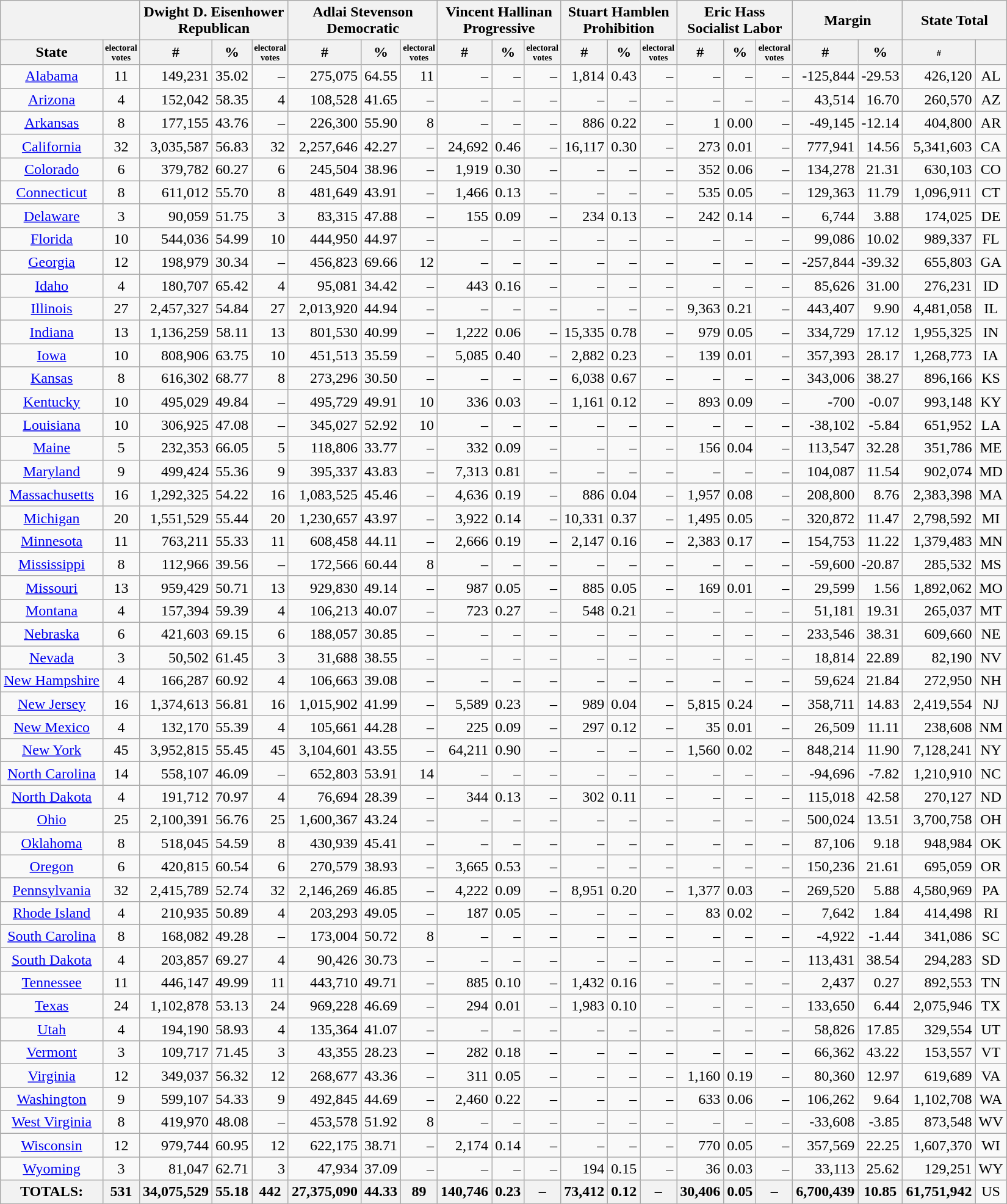<table class="wikitable sortable" style="text-align:right">
<tr>
<th colspan=2></th>
<th style="text-align:center" colspan=3>Dwight D. Eisenhower<br>Republican</th>
<th style="text-align:center" colspan=3>Adlai Stevenson<br>Democratic</th>
<th style="text-align:center" colspan=3>Vincent Hallinan<br>Progressive</th>
<th style="text-align:center" colspan=3>Stuart Hamblen<br>Prohibition</th>
<th style="text-align:center" colspan=3>Eric Hass<br>Socialist Labor</th>
<th style="text-align:center" colspan=2>Margin</th>
<th style="text-align:center" colspan=2>State Total</th>
</tr>
<tr>
<th style="text-align:center">State</th>
<th style="text-align:center; font-size: 60%" data-sort-type="number">electoral<br>votes</th>
<th style="text-align:center" data-sort-type="number">#</th>
<th style="text-align:center" data-sort-type="number">%</th>
<th style="text-align:center; font-size: 60%" data-sort-type="number">electoral<br>votes</th>
<th style="text-align:center" data-sort-type="number">#</th>
<th style="text-align:center" data-sort-type="number">%</th>
<th style="text-align:center; font-size: 60%" data-sort-type="number">electoral<br>votes</th>
<th style="text-align:center" data-sort-type="number">#</th>
<th style="text-align:center" data-sort-type="number">%</th>
<th style="text-align:center; font-size: 60%" data-sort-type="number">electoral<br>votes</th>
<th style="text-align:center" data-sort-type="number">#</th>
<th style="text-align:center" data-sort-type="number">%</th>
<th style="text-align:center; font-size: 60%" data-sort-type="number">electoral<br>votes</th>
<th style="text-align:center" data-sort-type="number">#</th>
<th style="text-align:center" data-sort-type="number">%</th>
<th style="text-align:center; font-size: 60%" data-sort-type="number">electoral<br>votes</th>
<th style="text-align:center" data-sort-type="number">#</th>
<th style="text-align:center" data-sort-type="number">%</th>
<th style="text-align:center; font-size: 60%" data-sort-type="number">#</th>
<th></th>
</tr>
<tr>
<td style="text-align:center;"><a href='#'>Alabama</a></td>
<td style="text-align:center;">11</td>
<td>149,231</td>
<td>35.02</td>
<td>–</td>
<td>275,075</td>
<td>64.55</td>
<td>11</td>
<td>–</td>
<td>–</td>
<td>–</td>
<td>1,814</td>
<td>0.43</td>
<td>–</td>
<td>–</td>
<td>–</td>
<td>–</td>
<td>-125,844</td>
<td>-29.53</td>
<td>426,120</td>
<td style="text-align:center;">AL</td>
</tr>
<tr>
<td style="text-align:center;"><a href='#'>Arizona</a></td>
<td style="text-align:center;">4</td>
<td>152,042</td>
<td>58.35</td>
<td>4</td>
<td>108,528</td>
<td>41.65</td>
<td>–</td>
<td>–</td>
<td>–</td>
<td>–</td>
<td>–</td>
<td>–</td>
<td>–</td>
<td>–</td>
<td>–</td>
<td>–</td>
<td>43,514</td>
<td>16.70</td>
<td>260,570</td>
<td style="text-align:center;">AZ</td>
</tr>
<tr>
<td style="text-align:center;"><a href='#'>Arkansas</a></td>
<td style="text-align:center;">8</td>
<td>177,155</td>
<td>43.76</td>
<td>–</td>
<td>226,300</td>
<td>55.90</td>
<td>8</td>
<td>–</td>
<td>–</td>
<td>–</td>
<td>886</td>
<td>0.22</td>
<td>–</td>
<td>1</td>
<td>0.00</td>
<td>–</td>
<td>-49,145</td>
<td>-12.14</td>
<td>404,800</td>
<td style="text-align:center;">AR</td>
</tr>
<tr>
<td style="text-align:center;"><a href='#'>California</a></td>
<td style="text-align:center;">32</td>
<td>3,035,587</td>
<td>56.83</td>
<td>32</td>
<td>2,257,646</td>
<td>42.27</td>
<td>–</td>
<td>24,692</td>
<td>0.46</td>
<td>–</td>
<td>16,117</td>
<td>0.30</td>
<td>–</td>
<td>273</td>
<td>0.01</td>
<td>–</td>
<td>777,941</td>
<td>14.56</td>
<td>5,341,603</td>
<td style="text-align:center;">CA</td>
</tr>
<tr>
<td style="text-align:center;"><a href='#'>Colorado</a></td>
<td style="text-align:center;">6</td>
<td>379,782</td>
<td>60.27</td>
<td>6</td>
<td>245,504</td>
<td>38.96</td>
<td>–</td>
<td>1,919</td>
<td>0.30</td>
<td>–</td>
<td>–</td>
<td>–</td>
<td>–</td>
<td>352</td>
<td>0.06</td>
<td>–</td>
<td>134,278</td>
<td>21.31</td>
<td>630,103</td>
<td style="text-align:center;">CO</td>
</tr>
<tr>
<td style="text-align:center;"><a href='#'>Connecticut</a></td>
<td style="text-align:center;">8</td>
<td>611,012</td>
<td>55.70</td>
<td>8</td>
<td>481,649</td>
<td>43.91</td>
<td>–</td>
<td>1,466</td>
<td>0.13</td>
<td>–</td>
<td>–</td>
<td>–</td>
<td>–</td>
<td>535</td>
<td>0.05</td>
<td>–</td>
<td>129,363</td>
<td>11.79</td>
<td>1,096,911</td>
<td style="text-align:center;">CT</td>
</tr>
<tr>
<td style="text-align:center;"><a href='#'>Delaware</a></td>
<td style="text-align:center;">3</td>
<td>90,059</td>
<td>51.75</td>
<td>3</td>
<td>83,315</td>
<td>47.88</td>
<td>–</td>
<td>155</td>
<td>0.09</td>
<td>–</td>
<td>234</td>
<td>0.13</td>
<td>–</td>
<td>242</td>
<td>0.14</td>
<td>–</td>
<td>6,744</td>
<td>3.88</td>
<td>174,025</td>
<td style="text-align:center;">DE</td>
</tr>
<tr>
<td style="text-align:center;"><a href='#'>Florida</a></td>
<td style="text-align:center;">10</td>
<td>544,036</td>
<td>54.99</td>
<td>10</td>
<td>444,950</td>
<td>44.97</td>
<td>–</td>
<td>–</td>
<td>–</td>
<td>–</td>
<td>–</td>
<td>–</td>
<td>–</td>
<td>–</td>
<td>–</td>
<td>–</td>
<td>99,086</td>
<td>10.02</td>
<td>989,337</td>
<td style="text-align:center;">FL</td>
</tr>
<tr>
<td style="text-align:center;"><a href='#'>Georgia</a></td>
<td style="text-align:center;">12</td>
<td>198,979</td>
<td>30.34</td>
<td>–</td>
<td>456,823</td>
<td>69.66</td>
<td>12</td>
<td>–</td>
<td>–</td>
<td>–</td>
<td>–</td>
<td>–</td>
<td>–</td>
<td>–</td>
<td>–</td>
<td>–</td>
<td>-257,844</td>
<td>-39.32</td>
<td>655,803</td>
<td style="text-align:center;">GA</td>
</tr>
<tr>
<td style="text-align:center;"><a href='#'>Idaho</a></td>
<td style="text-align:center;">4</td>
<td>180,707</td>
<td>65.42</td>
<td>4</td>
<td>95,081</td>
<td>34.42</td>
<td>–</td>
<td>443</td>
<td>0.16</td>
<td>–</td>
<td>–</td>
<td>–</td>
<td>–</td>
<td>–</td>
<td>–</td>
<td>–</td>
<td>85,626</td>
<td>31.00</td>
<td>276,231</td>
<td style="text-align:center;">ID</td>
</tr>
<tr>
<td style="text-align:center;"><a href='#'>Illinois</a></td>
<td style="text-align:center;">27</td>
<td>2,457,327</td>
<td>54.84</td>
<td>27</td>
<td>2,013,920</td>
<td>44.94</td>
<td>–</td>
<td>–</td>
<td>–</td>
<td>–</td>
<td>–</td>
<td>–</td>
<td>–</td>
<td>9,363</td>
<td>0.21</td>
<td>–</td>
<td>443,407</td>
<td>9.90</td>
<td>4,481,058</td>
<td style="text-align:center;">IL</td>
</tr>
<tr>
<td style="text-align:center;"><a href='#'>Indiana</a></td>
<td style="text-align:center;">13</td>
<td>1,136,259</td>
<td>58.11</td>
<td>13</td>
<td>801,530</td>
<td>40.99</td>
<td>–</td>
<td>1,222</td>
<td>0.06</td>
<td>–</td>
<td>15,335</td>
<td>0.78</td>
<td>–</td>
<td>979</td>
<td>0.05</td>
<td>–</td>
<td>334,729</td>
<td>17.12</td>
<td>1,955,325</td>
<td style="text-align:center;">IN</td>
</tr>
<tr>
<td style="text-align:center;"><a href='#'>Iowa</a></td>
<td style="text-align:center;">10</td>
<td>808,906</td>
<td>63.75</td>
<td>10</td>
<td>451,513</td>
<td>35.59</td>
<td>–</td>
<td>5,085</td>
<td>0.40</td>
<td>–</td>
<td>2,882</td>
<td>0.23</td>
<td>–</td>
<td>139</td>
<td>0.01</td>
<td>–</td>
<td>357,393</td>
<td>28.17</td>
<td>1,268,773</td>
<td style="text-align:center;">IA</td>
</tr>
<tr>
<td style="text-align:center;"><a href='#'>Kansas</a></td>
<td style="text-align:center;">8</td>
<td>616,302</td>
<td>68.77</td>
<td>8</td>
<td>273,296</td>
<td>30.50</td>
<td>–</td>
<td>–</td>
<td>–</td>
<td>–</td>
<td>6,038</td>
<td>0.67</td>
<td>–</td>
<td>–</td>
<td>–</td>
<td>–</td>
<td>343,006</td>
<td>38.27</td>
<td>896,166</td>
<td style="text-align:center;">KS</td>
</tr>
<tr>
<td style="text-align:center;"><a href='#'>Kentucky</a></td>
<td style="text-align:center;">10</td>
<td>495,029</td>
<td>49.84</td>
<td>–</td>
<td>495,729</td>
<td>49.91</td>
<td>10</td>
<td>336</td>
<td>0.03</td>
<td>–</td>
<td>1,161</td>
<td>0.12</td>
<td>–</td>
<td>893</td>
<td>0.09</td>
<td>–</td>
<td>-700</td>
<td>-0.07</td>
<td>993,148</td>
<td style="text-align:center;">KY</td>
</tr>
<tr>
<td style="text-align:center;"><a href='#'>Louisiana</a></td>
<td style="text-align:center;">10</td>
<td>306,925</td>
<td>47.08</td>
<td>–</td>
<td>345,027</td>
<td>52.92</td>
<td>10</td>
<td>–</td>
<td>–</td>
<td>–</td>
<td>–</td>
<td>–</td>
<td>–</td>
<td>–</td>
<td>–</td>
<td>–</td>
<td>-38,102</td>
<td>-5.84</td>
<td>651,952</td>
<td style="text-align:center;">LA</td>
</tr>
<tr>
<td style="text-align:center;"><a href='#'>Maine</a></td>
<td style="text-align:center;">5</td>
<td>232,353</td>
<td>66.05</td>
<td>5</td>
<td>118,806</td>
<td>33.77</td>
<td>–</td>
<td>332</td>
<td>0.09</td>
<td>–</td>
<td>–</td>
<td>–</td>
<td>–</td>
<td>156</td>
<td>0.04</td>
<td>–</td>
<td>113,547</td>
<td>32.28</td>
<td>351,786</td>
<td style="text-align:center;">ME</td>
</tr>
<tr>
<td style="text-align:center;"><a href='#'>Maryland</a></td>
<td style="text-align:center;">9</td>
<td>499,424</td>
<td>55.36</td>
<td>9</td>
<td>395,337</td>
<td>43.83</td>
<td>–</td>
<td>7,313</td>
<td>0.81</td>
<td>–</td>
<td>–</td>
<td>–</td>
<td>–</td>
<td>–</td>
<td>–</td>
<td>–</td>
<td>104,087</td>
<td>11.54</td>
<td>902,074</td>
<td style="text-align:center;">MD</td>
</tr>
<tr>
<td style="text-align:center;"><a href='#'>Massachusetts</a></td>
<td style="text-align:center;">16</td>
<td>1,292,325</td>
<td>54.22</td>
<td>16</td>
<td>1,083,525</td>
<td>45.46</td>
<td>–</td>
<td>4,636</td>
<td>0.19</td>
<td>–</td>
<td>886</td>
<td>0.04</td>
<td>–</td>
<td>1,957</td>
<td>0.08</td>
<td>–</td>
<td>208,800</td>
<td>8.76</td>
<td>2,383,398</td>
<td style="text-align:center;">MA</td>
</tr>
<tr>
<td style="text-align:center;"><a href='#'>Michigan</a></td>
<td style="text-align:center;">20</td>
<td>1,551,529</td>
<td>55.44</td>
<td>20</td>
<td>1,230,657</td>
<td>43.97</td>
<td>–</td>
<td>3,922</td>
<td>0.14</td>
<td>–</td>
<td>10,331</td>
<td>0.37</td>
<td>–</td>
<td>1,495</td>
<td>0.05</td>
<td>–</td>
<td>320,872</td>
<td>11.47</td>
<td>2,798,592</td>
<td style="text-align:center;">MI</td>
</tr>
<tr>
<td style="text-align:center;"><a href='#'>Minnesota</a></td>
<td style="text-align:center;">11</td>
<td>763,211</td>
<td>55.33</td>
<td>11</td>
<td>608,458</td>
<td>44.11</td>
<td>–</td>
<td>2,666</td>
<td>0.19</td>
<td>–</td>
<td>2,147</td>
<td>0.16</td>
<td>–</td>
<td>2,383</td>
<td>0.17</td>
<td>–</td>
<td>154,753</td>
<td>11.22</td>
<td>1,379,483</td>
<td style="text-align:center;">MN</td>
</tr>
<tr>
<td style="text-align:center;"><a href='#'>Mississippi</a></td>
<td style="text-align:center;">8</td>
<td>112,966</td>
<td>39.56</td>
<td>–</td>
<td>172,566</td>
<td>60.44</td>
<td>8</td>
<td>–</td>
<td>–</td>
<td>–</td>
<td>–</td>
<td>–</td>
<td>–</td>
<td>–</td>
<td>–</td>
<td>–</td>
<td>-59,600</td>
<td>-20.87</td>
<td>285,532</td>
<td style="text-align:center;">MS</td>
</tr>
<tr>
<td style="text-align:center;"><a href='#'>Missouri</a></td>
<td style="text-align:center;">13</td>
<td>959,429</td>
<td>50.71</td>
<td>13</td>
<td>929,830</td>
<td>49.14</td>
<td>–</td>
<td>987</td>
<td>0.05</td>
<td>–</td>
<td>885</td>
<td>0.05</td>
<td>–</td>
<td>169</td>
<td>0.01</td>
<td>–</td>
<td>29,599</td>
<td>1.56</td>
<td>1,892,062</td>
<td style="text-align:center;">MO</td>
</tr>
<tr>
<td style="text-align:center;"><a href='#'>Montana</a></td>
<td style="text-align:center;">4</td>
<td>157,394</td>
<td>59.39</td>
<td>4</td>
<td>106,213</td>
<td>40.07</td>
<td>–</td>
<td>723</td>
<td>0.27</td>
<td>–</td>
<td>548</td>
<td>0.21</td>
<td>–</td>
<td>–</td>
<td>–</td>
<td>–</td>
<td>51,181</td>
<td>19.31</td>
<td>265,037</td>
<td style="text-align:center;">MT</td>
</tr>
<tr>
<td style="text-align:center;"><a href='#'>Nebraska</a></td>
<td style="text-align:center;">6</td>
<td>421,603</td>
<td>69.15</td>
<td>6</td>
<td>188,057</td>
<td>30.85</td>
<td>–</td>
<td>–</td>
<td>–</td>
<td>–</td>
<td>–</td>
<td>–</td>
<td>–</td>
<td>–</td>
<td>–</td>
<td>–</td>
<td>233,546</td>
<td>38.31</td>
<td>609,660</td>
<td style="text-align:center;">NE</td>
</tr>
<tr>
<td style="text-align:center;"><a href='#'>Nevada</a></td>
<td style="text-align:center;">3</td>
<td>50,502</td>
<td>61.45</td>
<td>3</td>
<td>31,688</td>
<td>38.55</td>
<td>–</td>
<td>–</td>
<td>–</td>
<td>–</td>
<td>–</td>
<td>–</td>
<td>–</td>
<td>–</td>
<td>–</td>
<td>–</td>
<td>18,814</td>
<td>22.89</td>
<td>82,190</td>
<td style="text-align:center;">NV</td>
</tr>
<tr>
<td style="text-align:center;"><a href='#'>New Hampshire</a></td>
<td style="text-align:center;">4</td>
<td>166,287</td>
<td>60.92</td>
<td>4</td>
<td>106,663</td>
<td>39.08</td>
<td>–</td>
<td>–</td>
<td>–</td>
<td>–</td>
<td>–</td>
<td>–</td>
<td>–</td>
<td>–</td>
<td>–</td>
<td>–</td>
<td>59,624</td>
<td>21.84</td>
<td>272,950</td>
<td style="text-align:center;">NH</td>
</tr>
<tr>
<td style="text-align:center;"><a href='#'>New Jersey</a></td>
<td style="text-align:center;">16</td>
<td>1,374,613</td>
<td>56.81</td>
<td>16</td>
<td>1,015,902</td>
<td>41.99</td>
<td>–</td>
<td>5,589</td>
<td>0.23</td>
<td>–</td>
<td>989</td>
<td>0.04</td>
<td>–</td>
<td>5,815</td>
<td>0.24</td>
<td>–</td>
<td>358,711</td>
<td>14.83</td>
<td>2,419,554</td>
<td style="text-align:center;">NJ</td>
</tr>
<tr>
<td style="text-align:center;"><a href='#'>New Mexico</a></td>
<td style="text-align:center;">4</td>
<td>132,170</td>
<td>55.39</td>
<td>4</td>
<td>105,661</td>
<td>44.28</td>
<td>–</td>
<td>225</td>
<td>0.09</td>
<td>–</td>
<td>297</td>
<td>0.12</td>
<td>–</td>
<td>35</td>
<td>0.01</td>
<td>–</td>
<td>26,509</td>
<td>11.11</td>
<td>238,608</td>
<td style="text-align:center;">NM</td>
</tr>
<tr>
<td style="text-align:center;"><a href='#'>New York</a></td>
<td style="text-align:center;">45</td>
<td>3,952,815</td>
<td>55.45</td>
<td>45</td>
<td>3,104,601</td>
<td>43.55</td>
<td>–</td>
<td>64,211</td>
<td>0.90</td>
<td>–</td>
<td>–</td>
<td>–</td>
<td>–</td>
<td>1,560</td>
<td>0.02</td>
<td>–</td>
<td>848,214</td>
<td>11.90</td>
<td>7,128,241</td>
<td style="text-align:center;">NY</td>
</tr>
<tr>
<td style="text-align:center;"><a href='#'>North Carolina</a></td>
<td style="text-align:center;">14</td>
<td>558,107</td>
<td>46.09</td>
<td>–</td>
<td>652,803</td>
<td>53.91</td>
<td>14</td>
<td>–</td>
<td>–</td>
<td>–</td>
<td>–</td>
<td>–</td>
<td>–</td>
<td>–</td>
<td>–</td>
<td>–</td>
<td>-94,696</td>
<td>-7.82</td>
<td>1,210,910</td>
<td style="text-align:center;">NC</td>
</tr>
<tr>
<td style="text-align:center;"><a href='#'>North Dakota</a></td>
<td style="text-align:center;">4</td>
<td>191,712</td>
<td>70.97</td>
<td>4</td>
<td>76,694</td>
<td>28.39</td>
<td>–</td>
<td>344</td>
<td>0.13</td>
<td>–</td>
<td>302</td>
<td>0.11</td>
<td>–</td>
<td>–</td>
<td>–</td>
<td>–</td>
<td>115,018</td>
<td>42.58</td>
<td>270,127</td>
<td style="text-align:center;">ND</td>
</tr>
<tr>
<td style="text-align:center;"><a href='#'>Ohio</a></td>
<td style="text-align:center;">25</td>
<td>2,100,391</td>
<td>56.76</td>
<td>25</td>
<td>1,600,367</td>
<td>43.24</td>
<td>–</td>
<td>–</td>
<td>–</td>
<td>–</td>
<td>–</td>
<td>–</td>
<td>–</td>
<td>–</td>
<td>–</td>
<td>–</td>
<td>500,024</td>
<td>13.51</td>
<td>3,700,758</td>
<td style="text-align:center;">OH</td>
</tr>
<tr>
<td style="text-align:center;"><a href='#'>Oklahoma</a></td>
<td style="text-align:center;">8</td>
<td>518,045</td>
<td>54.59</td>
<td>8</td>
<td>430,939</td>
<td>45.41</td>
<td>–</td>
<td>–</td>
<td>–</td>
<td>–</td>
<td>–</td>
<td>–</td>
<td>–</td>
<td>–</td>
<td>–</td>
<td>–</td>
<td>87,106</td>
<td>9.18</td>
<td>948,984</td>
<td style="text-align:center;">OK</td>
</tr>
<tr>
<td style="text-align:center;"><a href='#'>Oregon</a></td>
<td style="text-align:center;">6</td>
<td>420,815</td>
<td>60.54</td>
<td>6</td>
<td>270,579</td>
<td>38.93</td>
<td>–</td>
<td>3,665</td>
<td>0.53</td>
<td>–</td>
<td>–</td>
<td>–</td>
<td>–</td>
<td>–</td>
<td>–</td>
<td>–</td>
<td>150,236</td>
<td>21.61</td>
<td>695,059</td>
<td style="text-align:center;">OR</td>
</tr>
<tr>
<td style="text-align:center;"><a href='#'>Pennsylvania</a></td>
<td style="text-align:center;">32</td>
<td>2,415,789</td>
<td>52.74</td>
<td>32</td>
<td>2,146,269</td>
<td>46.85</td>
<td>–</td>
<td>4,222</td>
<td>0.09</td>
<td>–</td>
<td>8,951</td>
<td>0.20</td>
<td>–</td>
<td>1,377</td>
<td>0.03</td>
<td>–</td>
<td>269,520</td>
<td>5.88</td>
<td>4,580,969</td>
<td style="text-align:center;">PA</td>
</tr>
<tr>
<td style="text-align:center;"><a href='#'>Rhode Island</a></td>
<td style="text-align:center;">4</td>
<td>210,935</td>
<td>50.89</td>
<td>4</td>
<td>203,293</td>
<td>49.05</td>
<td>–</td>
<td>187</td>
<td>0.05</td>
<td>–</td>
<td>–</td>
<td>–</td>
<td>–</td>
<td>83</td>
<td>0.02</td>
<td>–</td>
<td>7,642</td>
<td>1.84</td>
<td>414,498</td>
<td style="text-align:center;">RI</td>
</tr>
<tr>
<td style="text-align:center;"><a href='#'>South Carolina</a></td>
<td style="text-align:center;">8</td>
<td>168,082</td>
<td>49.28</td>
<td>–</td>
<td>173,004</td>
<td>50.72</td>
<td>8</td>
<td>–</td>
<td>–</td>
<td>–</td>
<td>–</td>
<td>–</td>
<td>–</td>
<td>–</td>
<td>–</td>
<td>–</td>
<td>-4,922</td>
<td>-1.44</td>
<td>341,086</td>
<td style="text-align:center;">SC</td>
</tr>
<tr>
<td style="text-align:center;"><a href='#'>South Dakota</a></td>
<td style="text-align:center;">4</td>
<td>203,857</td>
<td>69.27</td>
<td>4</td>
<td>90,426</td>
<td>30.73</td>
<td>–</td>
<td>–</td>
<td>–</td>
<td>–</td>
<td>–</td>
<td>–</td>
<td>–</td>
<td>–</td>
<td>–</td>
<td>–</td>
<td>113,431</td>
<td>38.54</td>
<td>294,283</td>
<td style="text-align:center;">SD</td>
</tr>
<tr>
<td style="text-align:center;"><a href='#'>Tennessee</a></td>
<td style="text-align:center;">11</td>
<td>446,147</td>
<td>49.99</td>
<td>11</td>
<td>443,710</td>
<td>49.71</td>
<td>–</td>
<td>885</td>
<td>0.10</td>
<td>–</td>
<td>1,432</td>
<td>0.16</td>
<td>–</td>
<td>–</td>
<td>–</td>
<td>–</td>
<td>2,437</td>
<td>0.27</td>
<td>892,553</td>
<td style="text-align:center;">TN</td>
</tr>
<tr>
<td style="text-align:center;"><a href='#'>Texas</a></td>
<td style="text-align:center;">24</td>
<td>1,102,878</td>
<td>53.13</td>
<td>24</td>
<td>969,228</td>
<td>46.69</td>
<td>–</td>
<td>294</td>
<td>0.01</td>
<td>–</td>
<td>1,983</td>
<td>0.10</td>
<td>–</td>
<td>–</td>
<td>–</td>
<td>–</td>
<td>133,650</td>
<td>6.44</td>
<td>2,075,946</td>
<td style="text-align:center;">TX</td>
</tr>
<tr>
<td style="text-align:center;"><a href='#'>Utah</a></td>
<td style="text-align:center;">4</td>
<td>194,190</td>
<td>58.93</td>
<td>4</td>
<td>135,364</td>
<td>41.07</td>
<td>–</td>
<td>–</td>
<td>–</td>
<td>–</td>
<td>–</td>
<td>–</td>
<td>–</td>
<td>–</td>
<td>–</td>
<td>–</td>
<td>58,826</td>
<td>17.85</td>
<td>329,554</td>
<td style="text-align:center;">UT</td>
</tr>
<tr>
<td style="text-align:center;"><a href='#'>Vermont</a></td>
<td style="text-align:center;">3</td>
<td>109,717</td>
<td>71.45</td>
<td>3</td>
<td>43,355</td>
<td>28.23</td>
<td>–</td>
<td>282</td>
<td>0.18</td>
<td>–</td>
<td>–</td>
<td>–</td>
<td>–</td>
<td>–</td>
<td>–</td>
<td>–</td>
<td>66,362</td>
<td>43.22</td>
<td>153,557</td>
<td style="text-align:center;">VT</td>
</tr>
<tr>
<td style="text-align:center;"><a href='#'>Virginia</a></td>
<td style="text-align:center;">12</td>
<td>349,037</td>
<td>56.32</td>
<td>12</td>
<td>268,677</td>
<td>43.36</td>
<td>–</td>
<td>311</td>
<td>0.05</td>
<td>–</td>
<td>–</td>
<td>–</td>
<td>–</td>
<td>1,160</td>
<td>0.19</td>
<td>–</td>
<td>80,360</td>
<td>12.97</td>
<td>619,689</td>
<td style="text-align:center;">VA</td>
</tr>
<tr>
<td style="text-align:center;"><a href='#'>Washington</a></td>
<td style="text-align:center;">9</td>
<td>599,107</td>
<td>54.33</td>
<td>9</td>
<td>492,845</td>
<td>44.69</td>
<td>–</td>
<td>2,460</td>
<td>0.22</td>
<td>–</td>
<td>–</td>
<td>–</td>
<td>–</td>
<td>633</td>
<td>0.06</td>
<td>–</td>
<td>106,262</td>
<td>9.64</td>
<td>1,102,708</td>
<td style="text-align:center;">WA</td>
</tr>
<tr>
<td style="text-align:center;"><a href='#'>West Virginia</a></td>
<td style="text-align:center;">8</td>
<td>419,970</td>
<td>48.08</td>
<td>–</td>
<td>453,578</td>
<td>51.92</td>
<td>8</td>
<td>–</td>
<td>–</td>
<td>–</td>
<td>–</td>
<td>–</td>
<td>–</td>
<td>–</td>
<td>–</td>
<td>–</td>
<td>-33,608</td>
<td>-3.85</td>
<td>873,548</td>
<td style="text-align:center;">WV</td>
</tr>
<tr>
<td style="text-align:center;"><a href='#'>Wisconsin</a></td>
<td style="text-align:center;">12</td>
<td>979,744</td>
<td>60.95</td>
<td>12</td>
<td>622,175</td>
<td>38.71</td>
<td>–</td>
<td>2,174</td>
<td>0.14</td>
<td>–</td>
<td>–</td>
<td>–</td>
<td>–</td>
<td>770</td>
<td>0.05</td>
<td>–</td>
<td>357,569</td>
<td>22.25</td>
<td>1,607,370</td>
<td style="text-align:center;">WI</td>
</tr>
<tr>
<td style="text-align:center;"><a href='#'>Wyoming</a></td>
<td style="text-align:center;">3</td>
<td>81,047</td>
<td>62.71</td>
<td>3</td>
<td>47,934</td>
<td>37.09</td>
<td>–</td>
<td>–</td>
<td>–</td>
<td>–</td>
<td>194</td>
<td>0.15</td>
<td>–</td>
<td>36</td>
<td>0.03</td>
<td>–</td>
<td>33,113</td>
<td>25.62</td>
<td>129,251</td>
<td style="text-align:center;">WY</td>
</tr>
<tr>
<th>TOTALS:</th>
<th>531</th>
<th>34,075,529</th>
<th>55.18</th>
<th>442</th>
<th>27,375,090</th>
<th>44.33</th>
<th>89</th>
<th>140,746</th>
<th>0.23</th>
<th>–</th>
<th>73,412</th>
<th>0.12</th>
<th>–</th>
<th>30,406</th>
<th>0.05</th>
<th>–</th>
<th>6,700,439</th>
<th>10.85</th>
<th>61,751,942</th>
<td style="text-align:center;">US</td>
</tr>
</table>
